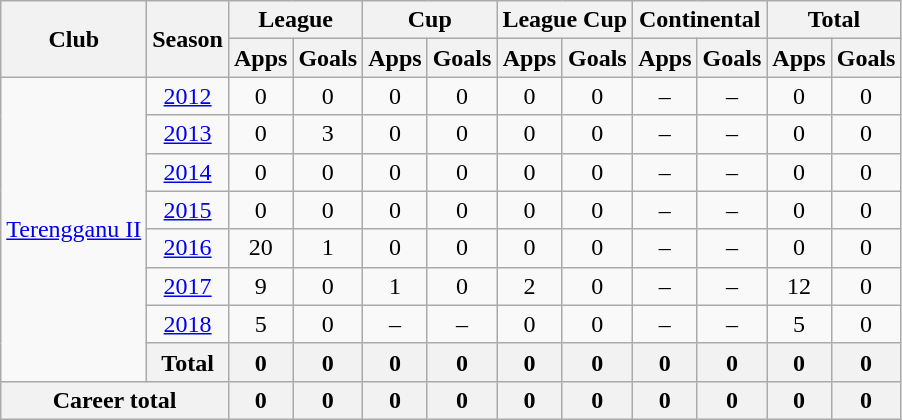<table class="wikitable" style="text-align: center;">
<tr>
<th rowspan="2">Club</th>
<th rowspan="2">Season</th>
<th colspan="2">League</th>
<th colspan="2">Cup</th>
<th colspan="2">League Cup</th>
<th colspan="2">Continental</th>
<th colspan="2">Total</th>
</tr>
<tr>
<th>Apps</th>
<th>Goals</th>
<th>Apps</th>
<th>Goals</th>
<th>Apps</th>
<th>Goals</th>
<th>Apps</th>
<th>Goals</th>
<th>Apps</th>
<th>Goals</th>
</tr>
<tr>
<td rowspan="8" valign="center"><a href='#'>Terengganu II</a></td>
<td><a href='#'>2012</a></td>
<td>0</td>
<td>0</td>
<td>0</td>
<td>0</td>
<td>0</td>
<td>0</td>
<td>–</td>
<td>–</td>
<td>0</td>
<td>0</td>
</tr>
<tr>
<td><a href='#'>2013</a></td>
<td>0</td>
<td>3</td>
<td>0</td>
<td>0</td>
<td>0</td>
<td>0</td>
<td>–</td>
<td>–</td>
<td>0</td>
<td>0</td>
</tr>
<tr>
<td><a href='#'>2014</a></td>
<td>0</td>
<td>0</td>
<td>0</td>
<td>0</td>
<td>0</td>
<td>0</td>
<td>–</td>
<td>–</td>
<td>0</td>
<td>0</td>
</tr>
<tr>
<td><a href='#'>2015</a></td>
<td>0</td>
<td>0</td>
<td>0</td>
<td>0</td>
<td>0</td>
<td>0</td>
<td>–</td>
<td>–</td>
<td>0</td>
<td>0</td>
</tr>
<tr>
<td><a href='#'>2016</a></td>
<td>20</td>
<td>1</td>
<td>0</td>
<td>0</td>
<td>0</td>
<td>0</td>
<td>–</td>
<td>–</td>
<td>0</td>
<td>0</td>
</tr>
<tr>
<td><a href='#'>2017</a></td>
<td>9</td>
<td>0</td>
<td>1</td>
<td>0</td>
<td>2</td>
<td>0</td>
<td>–</td>
<td>–</td>
<td>12</td>
<td>0</td>
</tr>
<tr>
<td><a href='#'>2018</a></td>
<td>5</td>
<td>0</td>
<td>–</td>
<td>–</td>
<td>0</td>
<td>0</td>
<td>–</td>
<td>–</td>
<td>5</td>
<td>0</td>
</tr>
<tr>
<th>Total</th>
<th>0</th>
<th>0</th>
<th>0</th>
<th>0</th>
<th>0</th>
<th>0</th>
<th>0</th>
<th>0</th>
<th>0</th>
<th>0</th>
</tr>
<tr>
<th colspan=2>Career total</th>
<th>0</th>
<th>0</th>
<th>0</th>
<th>0</th>
<th>0</th>
<th>0</th>
<th>0</th>
<th>0</th>
<th>0</th>
<th>0</th>
</tr>
</table>
